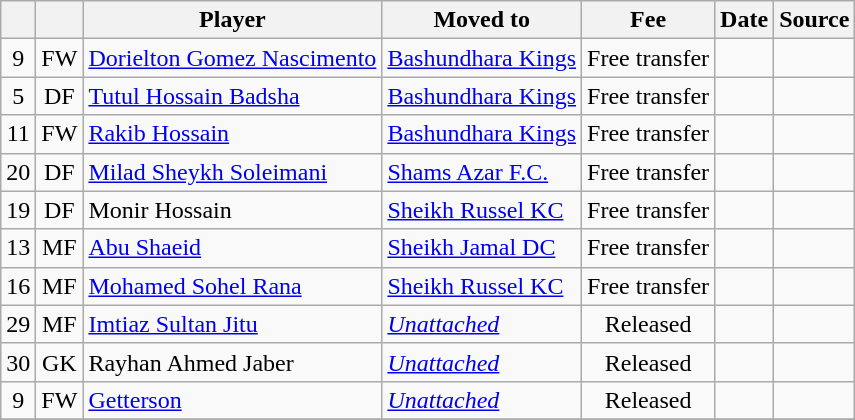<table class="wikitable plainrowheaders sortable" style="text-align:center">
<tr>
<th></th>
<th></th>
<th>Player</th>
<th>Moved to</th>
<th>Fee</th>
<th>Date</th>
<th>Source</th>
</tr>
<tr>
<td align="center">9</td>
<td align="center">FW</td>
<td align="left"> <a href='#'>Dorielton Gomez Nascimento</a></td>
<td align="left"> <a href='#'>Bashundhara Kings</a></td>
<td align="center">Free transfer</td>
<td></td>
<td></td>
</tr>
<tr>
<td align="center">5</td>
<td align="center">DF</td>
<td align="left"> <a href='#'>Tutul Hossain Badsha</a></td>
<td align="left"> <a href='#'>Bashundhara Kings</a></td>
<td align="center">Free transfer</td>
<td></td>
<td></td>
</tr>
<tr>
<td align="center">11</td>
<td align="center">FW</td>
<td align="left"> <a href='#'>Rakib Hossain</a></td>
<td align="left"> <a href='#'>Bashundhara Kings</a></td>
<td align="center">Free transfer</td>
<td></td>
<td></td>
</tr>
<tr>
<td align="center">20</td>
<td align="center">DF</td>
<td align="left"> <a href='#'>Milad Sheykh Soleimani</a></td>
<td align="left"> <a href='#'>Shams Azar F.C.</a></td>
<td align="center">Free transfer</td>
<td></td>
<td></td>
</tr>
<tr>
<td align="center">19</td>
<td align="center">DF</td>
<td align="left"> Monir Hossain</td>
<td align="left"> <a href='#'>Sheikh Russel KC</a></td>
<td align="center">Free transfer</td>
<td></td>
<td></td>
</tr>
<tr>
<td align="center">13</td>
<td align="center">MF</td>
<td align="left"> <a href='#'>Abu Shaeid</a></td>
<td align="left"> <a href='#'>Sheikh Jamal DC</a></td>
<td align="center">Free transfer</td>
<td></td>
<td></td>
</tr>
<tr>
<td align="center">16</td>
<td align="center">MF</td>
<td align="left"> <a href='#'>Mohamed Sohel Rana</a></td>
<td align="left"> <a href='#'>Sheikh Russel KC</a></td>
<td align="center">Free transfer</td>
<td></td>
<td></td>
</tr>
<tr>
<td align="center">29</td>
<td align="center">MF</td>
<td align="left"> <a href='#'>Imtiaz Sultan Jitu</a></td>
<td align="left"><a href='#'><em>Unattached</em></a></td>
<td align="center">Released</td>
<td></td>
<td></td>
</tr>
<tr>
<td align="center">30</td>
<td align="center">GK</td>
<td align="left"> Rayhan Ahmed Jaber</td>
<td align="left"><a href='#'><em>Unattached</em></a></td>
<td align="center">Released</td>
<td></td>
<td></td>
</tr>
<tr>
<td align="center">9</td>
<td align="center">FW</td>
<td align="left"> <a href='#'>Getterson</a></td>
<td align="left"><a href='#'><em>Unattached</em></a></td>
<td align="center">Released</td>
<td></td>
<td></td>
</tr>
<tr>
</tr>
</table>
